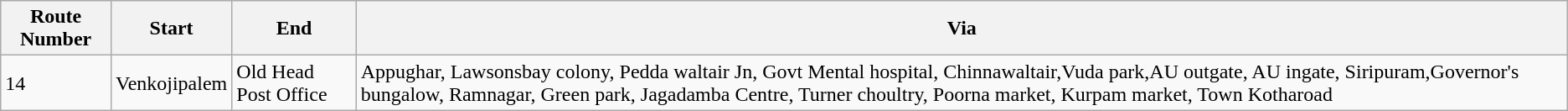<table class="sortable wikitable">
<tr>
<th>Route Number</th>
<th>Start</th>
<th>End</th>
<th>Via</th>
</tr>
<tr>
<td>14</td>
<td>Venkojipalem</td>
<td>Old Head Post Office</td>
<td>Appughar, Lawsonsbay colony, Pedda waltair Jn, Govt Mental hospital,  Chinnawaltair,Vuda park,AU outgate, AU ingate, Siripuram,Governor's bungalow, Ramnagar, Green park, Jagadamba Centre, Turner choultry, Poorna market, Kurpam market, Town Kotharoad</td>
</tr>
</table>
